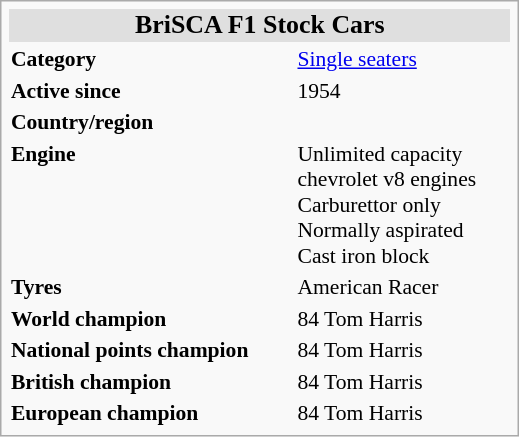<table class="infobox" style="font-size: 90%; width: 24em;">
<tr>
<th colspan=2 style="text-align: center; font-size: larger; background:#dfdfdf;">BriSCA F1 Stock Cars</th>
</tr>
<tr>
<td><strong>Category</strong></td>
<td><a href='#'>Single seaters</a></td>
</tr>
<tr>
<td><strong>Active since</strong></td>
<td>1954</td>
</tr>
<tr>
<td><strong>Country/region</strong></td>
<td><br></td>
</tr>
<tr>
<td><strong>Engine</strong></td>
<td>Unlimited capacity<br>chevrolet v8 engines<br>Carburettor only<br>
Normally aspirated<br>
Cast iron block</td>
</tr>
<tr>
<td><strong>Tyres</strong></td>
<td>American Racer</td>
</tr>
<tr>
<td><strong>World champion</strong></td>
<td>  84 Tom Harris</td>
</tr>
<tr>
<td><strong>National points champion</strong></td>
<td>  84 Tom Harris</td>
</tr>
<tr>
<td><strong>British champion</strong></td>
<td>  84 Tom Harris</td>
</tr>
<tr>
<td><strong>European champion</strong></td>
<td> 84 Tom Harris</td>
</tr>
</table>
